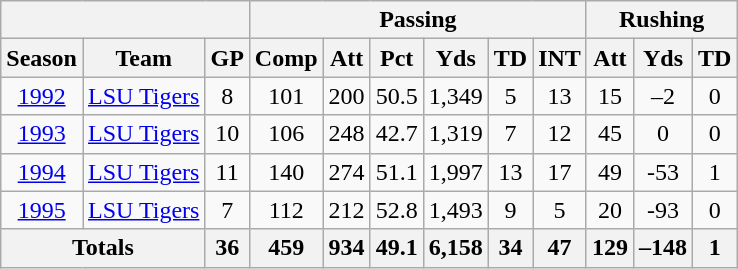<table class="wikitable" style="text-align:center;">
<tr>
<th colspan=3></th>
<th colspan=6>Passing</th>
<th colspan=3>Rushing</th>
</tr>
<tr>
<th>Season</th>
<th>Team</th>
<th>GP</th>
<th>Comp</th>
<th>Att</th>
<th>Pct</th>
<th>Yds</th>
<th>TD</th>
<th>INT</th>
<th>Att</th>
<th>Yds</th>
<th>TD</th>
</tr>
<tr>
<td><a href='#'>1992</a></td>
<td><a href='#'>LSU Tigers</a></td>
<td>8</td>
<td>101</td>
<td>200</td>
<td>50.5</td>
<td>1,349</td>
<td>5</td>
<td>13</td>
<td>15</td>
<td>–2</td>
<td>0</td>
</tr>
<tr>
<td><a href='#'>1993</a></td>
<td><a href='#'>LSU Tigers</a></td>
<td>10</td>
<td>106</td>
<td>248</td>
<td>42.7</td>
<td>1,319</td>
<td>7</td>
<td>12</td>
<td>45</td>
<td>0</td>
<td>0</td>
</tr>
<tr>
<td><a href='#'>1994</a></td>
<td><a href='#'>LSU Tigers</a></td>
<td>11</td>
<td>140</td>
<td>274</td>
<td>51.1</td>
<td>1,997</td>
<td>13</td>
<td>17</td>
<td>49</td>
<td>-53</td>
<td>1</td>
</tr>
<tr>
<td><a href='#'>1995</a></td>
<td><a href='#'>LSU Tigers</a></td>
<td>7</td>
<td>112</td>
<td>212</td>
<td>52.8</td>
<td>1,493</td>
<td>9</td>
<td>5</td>
<td>20</td>
<td>-93</td>
<td>0</td>
</tr>
<tr>
<th colspan=2>Totals</th>
<th>36</th>
<th>459</th>
<th>934</th>
<th>49.1</th>
<th>6,158</th>
<th>34</th>
<th>47</th>
<th>129</th>
<th>–148</th>
<th>1</th>
</tr>
</table>
